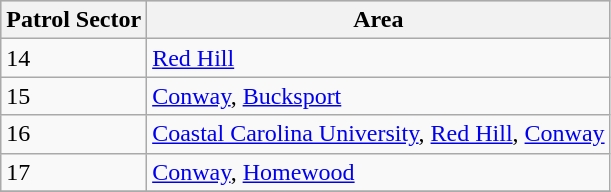<table class=wikitable>
<tr style="background:#ccc;">
<th><strong> Patrol Sector</strong></th>
<th><strong>Area</strong></th>
</tr>
<tr>
<td>14</td>
<td><a href='#'>Red Hill</a></td>
</tr>
<tr>
<td>15</td>
<td><a href='#'>Conway</a>, <a href='#'>Bucksport</a></td>
</tr>
<tr>
<td>16</td>
<td><a href='#'>Coastal Carolina University</a>, <a href='#'>Red Hill</a>, <a href='#'>Conway</a></td>
</tr>
<tr>
<td>17</td>
<td><a href='#'>Conway</a>, <a href='#'>Homewood</a></td>
</tr>
<tr>
</tr>
</table>
